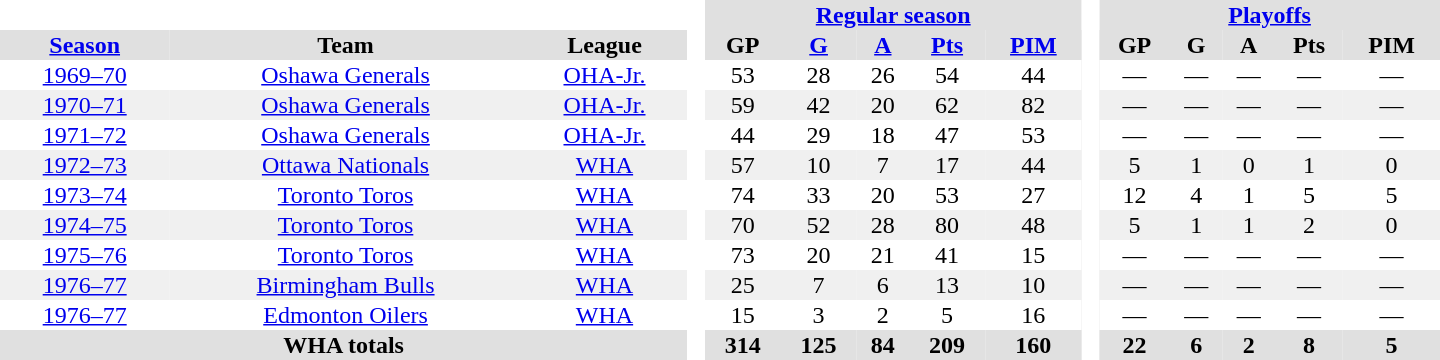<table border="0" cellpadding="1" cellspacing="0" style="text-align:center; width:60em">
<tr bgcolor="#e0e0e0">
<th colspan="3" bgcolor="#ffffff"> </th>
<th rowspan="99" bgcolor="#ffffff"> </th>
<th colspan="5"><a href='#'>Regular season</a></th>
<th rowspan="99" bgcolor="#ffffff"> </th>
<th colspan="5"><a href='#'>Playoffs</a></th>
</tr>
<tr bgcolor="#e0e0e0">
<th><a href='#'>Season</a></th>
<th>Team</th>
<th>League</th>
<th>GP</th>
<th><a href='#'>G</a></th>
<th><a href='#'>A</a></th>
<th><a href='#'>Pts</a></th>
<th><a href='#'>PIM</a></th>
<th>GP</th>
<th>G</th>
<th>A</th>
<th>Pts</th>
<th>PIM</th>
</tr>
<tr>
<td><a href='#'>1969–70</a></td>
<td><a href='#'>Oshawa Generals</a></td>
<td><a href='#'>OHA-Jr.</a></td>
<td>53</td>
<td>28</td>
<td>26</td>
<td>54</td>
<td>44</td>
<td>—</td>
<td>—</td>
<td>—</td>
<td>—</td>
<td>—</td>
</tr>
<tr bgcolor="#f0f0f0">
<td><a href='#'>1970–71</a></td>
<td><a href='#'>Oshawa Generals</a></td>
<td><a href='#'>OHA-Jr.</a></td>
<td>59</td>
<td>42</td>
<td>20</td>
<td>62</td>
<td>82</td>
<td>—</td>
<td>—</td>
<td>—</td>
<td>—</td>
<td>—</td>
</tr>
<tr>
<td><a href='#'>1971–72</a></td>
<td><a href='#'>Oshawa Generals</a></td>
<td><a href='#'>OHA-Jr.</a></td>
<td>44</td>
<td>29</td>
<td>18</td>
<td>47</td>
<td>53</td>
<td>—</td>
<td>—</td>
<td>—</td>
<td>—</td>
<td>—</td>
</tr>
<tr bgcolor="#f0f0f0">
<td><a href='#'>1972–73</a></td>
<td><a href='#'>Ottawa Nationals</a></td>
<td><a href='#'>WHA</a></td>
<td>57</td>
<td>10</td>
<td>7</td>
<td>17</td>
<td>44</td>
<td>5</td>
<td>1</td>
<td>0</td>
<td>1</td>
<td>0</td>
</tr>
<tr>
<td><a href='#'>1973–74</a></td>
<td><a href='#'>Toronto Toros</a></td>
<td><a href='#'>WHA</a></td>
<td>74</td>
<td>33</td>
<td>20</td>
<td>53</td>
<td>27</td>
<td>12</td>
<td>4</td>
<td>1</td>
<td>5</td>
<td>5</td>
</tr>
<tr bgcolor="#f0f0f0">
<td><a href='#'>1974–75</a></td>
<td><a href='#'>Toronto Toros</a></td>
<td><a href='#'>WHA</a></td>
<td>70</td>
<td>52</td>
<td>28</td>
<td>80</td>
<td>48</td>
<td>5</td>
<td>1</td>
<td>1</td>
<td>2</td>
<td>0</td>
</tr>
<tr>
<td><a href='#'>1975–76</a></td>
<td><a href='#'>Toronto Toros</a></td>
<td><a href='#'>WHA</a></td>
<td>73</td>
<td>20</td>
<td>21</td>
<td>41</td>
<td>15</td>
<td>—</td>
<td>—</td>
<td>—</td>
<td>—</td>
<td>—</td>
</tr>
<tr bgcolor="#f0f0f0">
<td><a href='#'>1976–77</a></td>
<td><a href='#'>Birmingham Bulls</a></td>
<td><a href='#'>WHA</a></td>
<td>25</td>
<td>7</td>
<td>6</td>
<td>13</td>
<td>10</td>
<td>—</td>
<td>—</td>
<td>—</td>
<td>—</td>
<td>—</td>
</tr>
<tr>
<td><a href='#'>1976–77</a></td>
<td><a href='#'>Edmonton Oilers</a></td>
<td><a href='#'>WHA</a></td>
<td>15</td>
<td>3</td>
<td>2</td>
<td>5</td>
<td>16</td>
<td>—</td>
<td>—</td>
<td>—</td>
<td>—</td>
<td>—</td>
</tr>
<tr bgcolor="#e0e0e0">
<th colspan="3">WHA totals</th>
<th>314</th>
<th>125</th>
<th>84</th>
<th>209</th>
<th>160</th>
<th>22</th>
<th>6</th>
<th>2</th>
<th>8</th>
<th>5</th>
</tr>
</table>
